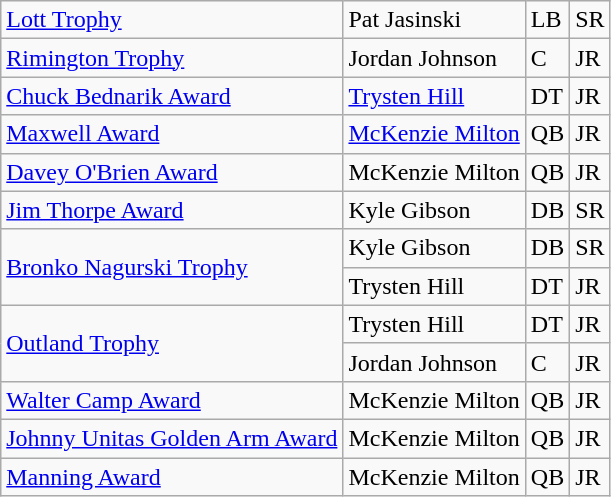<table class="wikitable">
<tr>
<td><a href='#'>Lott Trophy</a></td>
<td>Pat Jasinski</td>
<td>LB</td>
<td>SR</td>
</tr>
<tr>
<td><a href='#'>Rimington Trophy</a></td>
<td>Jordan Johnson</td>
<td>C</td>
<td>JR</td>
</tr>
<tr>
<td><a href='#'>Chuck Bednarik Award</a></td>
<td><a href='#'>Trysten Hill</a></td>
<td>DT</td>
<td>JR</td>
</tr>
<tr>
<td><a href='#'>Maxwell Award</a></td>
<td><a href='#'>McKenzie Milton</a></td>
<td>QB</td>
<td>JR</td>
</tr>
<tr>
<td><a href='#'>Davey O'Brien Award</a></td>
<td>McKenzie Milton</td>
<td>QB</td>
<td>JR</td>
</tr>
<tr>
<td><a href='#'>Jim Thorpe Award</a></td>
<td>Kyle Gibson</td>
<td>DB</td>
<td>SR</td>
</tr>
<tr>
<td rowspan=2><a href='#'>Bronko Nagurski Trophy</a></td>
<td>Kyle Gibson</td>
<td>DB</td>
<td>SR</td>
</tr>
<tr>
<td>Trysten Hill</td>
<td>DT</td>
<td>JR</td>
</tr>
<tr>
<td rowspan=2><a href='#'>Outland Trophy</a></td>
<td>Trysten Hill</td>
<td>DT</td>
<td>JR</td>
</tr>
<tr>
<td>Jordan Johnson</td>
<td>C</td>
<td>JR</td>
</tr>
<tr>
<td><a href='#'>Walter Camp Award</a></td>
<td>McKenzie Milton</td>
<td>QB</td>
<td>JR</td>
</tr>
<tr>
<td><a href='#'>Johnny Unitas Golden Arm Award</a></td>
<td>McKenzie Milton</td>
<td>QB</td>
<td>JR</td>
</tr>
<tr>
<td><a href='#'>Manning Award</a></td>
<td>McKenzie Milton</td>
<td>QB</td>
<td>JR</td>
</tr>
</table>
